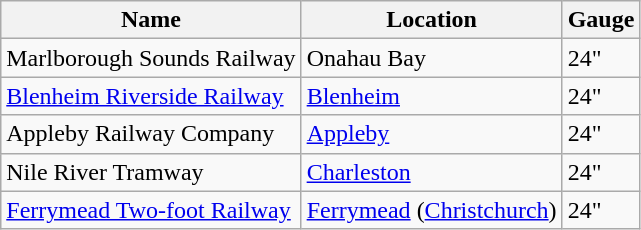<table class="wikitable">
<tr>
<th>Name</th>
<th>Location</th>
<th>Gauge</th>
</tr>
<tr>
<td>Marlborough Sounds Railway</td>
<td>Onahau Bay</td>
<td>24"</td>
</tr>
<tr>
<td><a href='#'>Blenheim Riverside Railway</a></td>
<td><a href='#'>Blenheim</a></td>
<td>24"</td>
</tr>
<tr>
<td>Appleby Railway Company</td>
<td><a href='#'>Appleby</a></td>
<td>24"</td>
</tr>
<tr>
<td>Nile River Tramway</td>
<td><a href='#'>Charleston</a></td>
<td>24"</td>
</tr>
<tr>
<td><a href='#'>Ferrymead Two-foot Railway</a></td>
<td><a href='#'>Ferrymead</a> (<a href='#'>Christchurch</a>)</td>
<td>24"</td>
</tr>
</table>
